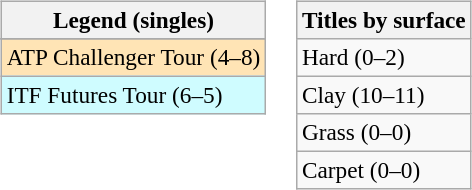<table>
<tr valign=top>
<td><br><table class=wikitable style=font-size:97%>
<tr>
<th>Legend (singles)</th>
</tr>
<tr bgcolor=e5d1cb>
</tr>
<tr bgcolor=moccasin>
<td>ATP Challenger Tour (4–8)</td>
</tr>
<tr bgcolor=cffcff>
<td>ITF Futures Tour (6–5)</td>
</tr>
</table>
</td>
<td><br><table class=wikitable style=font-size:97%>
<tr>
<th>Titles by surface</th>
</tr>
<tr>
<td>Hard (0–2)</td>
</tr>
<tr>
<td>Clay (10–11)</td>
</tr>
<tr>
<td>Grass (0–0)</td>
</tr>
<tr>
<td>Carpet (0–0)</td>
</tr>
</table>
</td>
</tr>
</table>
